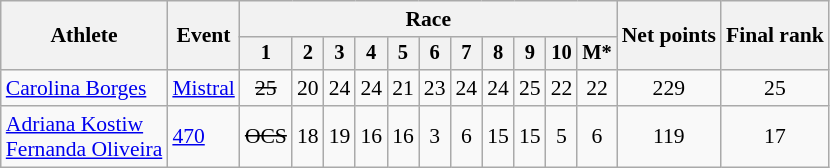<table class="wikitable" style="font-size:90%">
<tr>
<th rowspan=2>Athlete</th>
<th rowspan=2>Event</th>
<th colspan=11>Race</th>
<th rowspan=2>Net points</th>
<th rowspan=2>Final rank</th>
</tr>
<tr style="font-size:95%">
<th>1</th>
<th>2</th>
<th>3</th>
<th>4</th>
<th>5</th>
<th>6</th>
<th>7</th>
<th>8</th>
<th>9</th>
<th>10</th>
<th>M*</th>
</tr>
<tr align=center>
<td align=left><a href='#'>Carolina Borges</a></td>
<td align=left><a href='#'>Mistral</a></td>
<td><s>25</s></td>
<td>20</td>
<td>24</td>
<td>24</td>
<td>21</td>
<td>23</td>
<td>24</td>
<td>24</td>
<td>25</td>
<td>22</td>
<td>22</td>
<td>229</td>
<td>25</td>
</tr>
<tr align=center>
<td align=left><a href='#'>Adriana Kostiw</a><br><a href='#'>Fernanda Oliveira</a></td>
<td align=left><a href='#'>470</a></td>
<td><s>OCS</s></td>
<td>18</td>
<td>19</td>
<td>16</td>
<td>16</td>
<td>3</td>
<td>6</td>
<td>15</td>
<td>15</td>
<td>5</td>
<td>6</td>
<td>119</td>
<td>17</td>
</tr>
</table>
